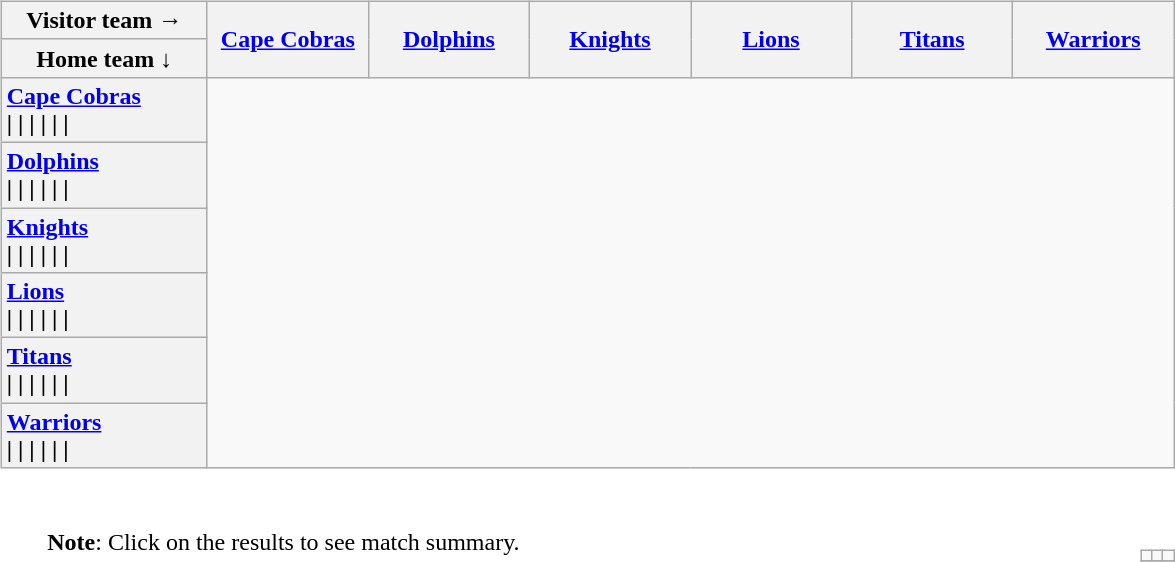<table style="padding:none;">
<tr>
<td colspan="3"><br><table class="wikitable" style="text-align:left;">
<tr>
<th width=130 style="text-align:center">Visitor team →</th>
<th rowspan=2 width=100><a href='#'>Cape Cobras</a></th>
<th rowspan=2 width=100><a href='#'>Dolphins</a></th>
<th rowspan=2 width=100><a href='#'>Knights</a></th>
<th rowspan=2 width=100><a href='#'>Lions</a></th>
<th rowspan=2 width=100><a href='#'>Titans</a></th>
<th rowspan=2 width=100><a href='#'>Warriors</a></th>
</tr>
<tr>
<th>Home team ↓</th>
</tr>
<tr>
<th style="text-align:left; border-left:none"><a href='#'>Cape Cobras</a><br> | 
 | 
 | 
  | 
 | 
 | </th>
</tr>
<tr>
<th style="text-align:left; border-left:none"><a href='#'>Dolphins</a><br> | 
 | 
 | 
  | 
 | 
 | </th>
</tr>
<tr>
<th style="text-align:left; border-left:none"><a href='#'>Knights</a><br> | 
 | 
 | 
  | 
 | 
 | </th>
</tr>
<tr>
<th style="text-align:left; border-left:none"><a href='#'>Lions</a><br> | 
 | 
 | 
  | 
 | 
 | </th>
</tr>
<tr>
<th style="text-align:left; border-left:none"><a href='#'>Titans</a><br> | 
 | 
 | 
  | 
 | 
 | </th>
</tr>
<tr>
<th style="text-align:left; border-left:none"><a href='#'>Warriors</a><br> | 
 | 
 | 
  | 
 | 
 | </th>
</tr>
</table>
</td>
</tr>
<tr style="font-size: 100%; text-align:left;">
<td style="width:1.7em"></td>
<td style="width:35em"><strong>Note</strong>: Click on the results to see match summary.</td>
<td><br><table class="wikitable" style="float:right;">
<tr style="text-align: center">
<td></td>
<td></td>
<td></td>
</tr>
<tr>
</tr>
</table>
</td>
</tr>
</table>
